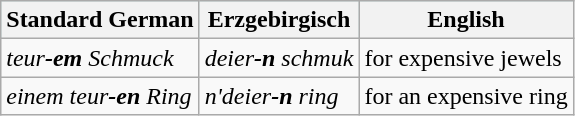<table class="wikitable">
<tr style="background:#c0f0f0;">
<th>Standard German</th>
<th>Erzgebirgisch</th>
<th>English</th>
</tr>
<tr>
<td><em>teur<strong>-em</strong> Schmuck</em></td>
<td><em>deier<strong>-n</strong> schmuk</em></td>
<td>for expensive jewels</td>
</tr>
<tr>
<td><em>einem teur<strong>-en</strong> Ring</em></td>
<td><em>n'deier<strong>-n</strong> ring</em></td>
<td>for an expensive ring</td>
</tr>
</table>
